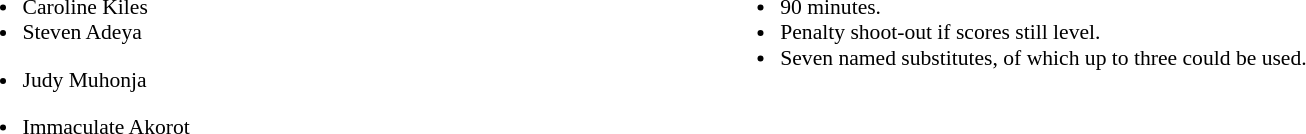<table style="width: 100%; font-size: 90%;">
<tr>
<td style="width:40%; vertical-align:top;"><br><ul><li>Caroline Kiles</li><li>Steven Adeya</li></ul><ul><li>Judy Muhonja</li></ul><ul><li>Immaculate Akorot</li></ul></td>
<td style="width: 60%; vertical-align: top;"><br><ul><li>90 minutes.</li><li>Penalty shoot-out if scores still level.</li><li>Seven named substitutes, of which up to three could be used.</li></ul></td>
</tr>
</table>
